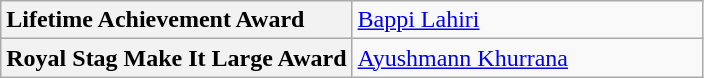<table class="wikitable">
<tr>
<th style="text-align: left; width:50%;">Lifetime Achievement Award</th>
<td><a href='#'>Bappi Lahiri</a></td>
</tr>
<tr>
<th style="text-align: left;">Royal Stag Make It Large Award</th>
<td><a href='#'>Ayushmann Khurrana</a></td>
</tr>
</table>
